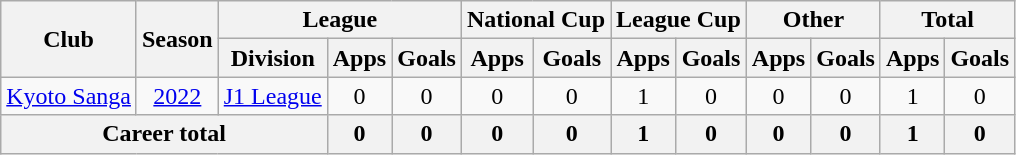<table class="wikitable" style="text-align: center">
<tr>
<th rowspan="2">Club</th>
<th rowspan="2">Season</th>
<th colspan="3">League</th>
<th colspan="2">National Cup</th>
<th colspan="2">League Cup</th>
<th colspan="2">Other</th>
<th colspan="2">Total</th>
</tr>
<tr>
<th>Division</th>
<th>Apps</th>
<th>Goals</th>
<th>Apps</th>
<th>Goals</th>
<th>Apps</th>
<th>Goals</th>
<th>Apps</th>
<th>Goals</th>
<th>Apps</th>
<th>Goals</th>
</tr>
<tr>
<td><a href='#'>Kyoto Sanga</a></td>
<td><a href='#'>2022</a></td>
<td><a href='#'>J1 League</a></td>
<td>0</td>
<td>0</td>
<td>0</td>
<td>0</td>
<td>1</td>
<td>0</td>
<td>0</td>
<td>0</td>
<td>1</td>
<td>0</td>
</tr>
<tr>
<th colspan=3>Career total</th>
<th>0</th>
<th>0</th>
<th>0</th>
<th>0</th>
<th>1</th>
<th>0</th>
<th>0</th>
<th>0</th>
<th>1</th>
<th>0</th>
</tr>
</table>
